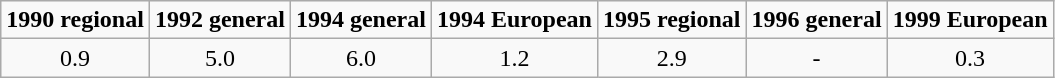<table class="wikitable" style="text-align:center">
<tr>
<td><strong>1990 regional</strong></td>
<td><strong>1992 general</strong></td>
<td><strong>1994 general</strong></td>
<td><strong>1994 European</strong></td>
<td><strong>1995 regional</strong></td>
<td><strong>1996 general</strong></td>
<td><strong>1999 European</strong></td>
</tr>
<tr>
<td>0.9</td>
<td>5.0</td>
<td>6.0</td>
<td>1.2</td>
<td>2.9</td>
<td>-</td>
<td>0.3</td>
</tr>
</table>
